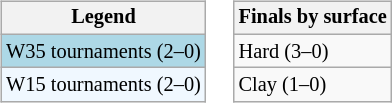<table>
<tr valign=top>
<td><br><table class=wikitable style=font-size:85%;>
<tr>
<th>Legend</th>
</tr>
<tr style=background:lightblue>
<td>W35 tournaments (2–0)</td>
</tr>
<tr style="background:#f0f8ff;">
<td>W15 tournaments (2–0)</td>
</tr>
</table>
</td>
<td><br><table class=wikitable style=font-size:85%;>
<tr>
<th>Finals by surface</th>
</tr>
<tr>
<td>Hard (3–0)</td>
</tr>
<tr>
<td>Clay (1–0)</td>
</tr>
</table>
</td>
</tr>
</table>
